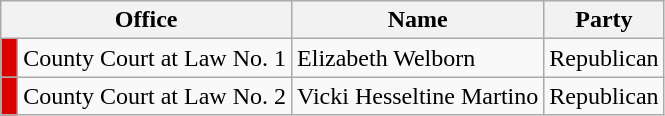<table class="wikitable">
<tr>
<th colspan="2">Office</th>
<th>Name</th>
<th>Party</th>
</tr>
<tr>
<td bgcolor=dark red> </td>
<td>County Court at Law No. 1</td>
<td>Elizabeth Welborn</td>
<td>Republican</td>
</tr>
<tr>
<td bgcolor=dark red> </td>
<td>County Court at Law No. 2</td>
<td>Vicki Hesseltine Martino</td>
<td>Republican</td>
</tr>
</table>
